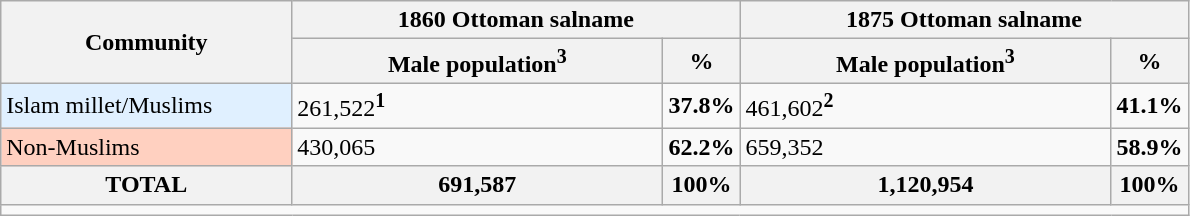<table class= wikitable>
<tr>
<th rowspan="2" style="width:140pt;" "text-align="right">Community</th>
<th colspan="2" style="width:185pt;">1860 Ottoman salname</th>
<th colspan="2" style="width:185pt;">1875 Ottoman salname</th>
</tr>
<tr>
<th style="width:180pt;" "text-align="centre">Male population<sup><strong>3</strong></sup></th>
<th style="width:5pt;">%</th>
<th style="width:180pt;" "text-align="centre">Male population<sup><strong>3</strong></sup></th>
<th style="width:5pt;">%</th>
</tr>
<tr>
<td style="background:#E0F0FF;"text-align="right">Islam millet/Muslims</td>
<td text-align="right">261,522<sup><strong>1</strong></sup></td>
<td><strong>37.8%</strong></td>
<td>461,602<sup><strong>2</strong></sup></td>
<td><strong>41.1%</strong></td>
</tr>
<tr>
<td style="background:#FFD0C0; "text-align="left">Non-Muslims</td>
<td text-align="right">430,065</td>
<td><strong>62.2%</strong></td>
<td>659,352</td>
<td><strong>58.9%</strong></td>
</tr>
<tr>
<th>TOTAL</th>
<th>691,587</th>
<th>100%</th>
<th>1,120,954</th>
<th>100%</th>
</tr>
<tr>
<td colspan="11"><div></div></td>
</tr>
</table>
